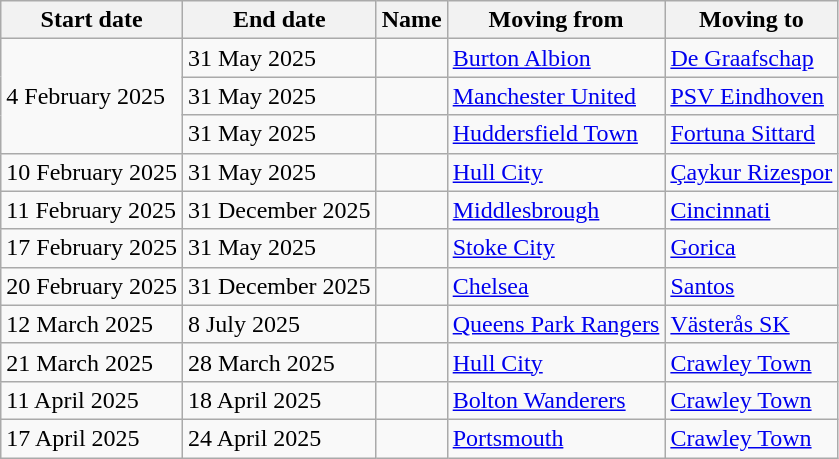<table class="wikitable sortable">
<tr>
<th>Start date</th>
<th>End date</th>
<th>Name</th>
<th>Moving from</th>
<th>Moving to</th>
</tr>
<tr>
<td rowspan="3">4 February 2025</td>
<td>31 May 2025</td>
<td> </td>
<td><a href='#'>Burton Albion</a></td>
<td> <a href='#'>De Graafschap</a></td>
</tr>
<tr>
<td>31 May 2025</td>
<td> </td>
<td><a href='#'>Manchester United</a></td>
<td> <a href='#'>PSV Eindhoven</a></td>
</tr>
<tr>
<td>31 May 2025</td>
<td> </td>
<td><a href='#'>Huddersfield Town</a></td>
<td> <a href='#'>Fortuna Sittard</a></td>
</tr>
<tr>
<td>10 February 2025</td>
<td>31 May 2025</td>
<td> </td>
<td><a href='#'>Hull City</a></td>
<td> <a href='#'>Çaykur Rizespor</a></td>
</tr>
<tr>
<td>11 February 2025</td>
<td>31 December 2025</td>
<td> </td>
<td><a href='#'>Middlesbrough</a></td>
<td> <a href='#'>Cincinnati</a></td>
</tr>
<tr>
<td>17 February 2025</td>
<td>31 May 2025</td>
<td> </td>
<td><a href='#'>Stoke City</a></td>
<td> <a href='#'>Gorica</a></td>
</tr>
<tr>
<td>20 February 2025</td>
<td>31 December 2025</td>
<td> </td>
<td><a href='#'>Chelsea</a></td>
<td> <a href='#'>Santos</a></td>
</tr>
<tr>
<td>12 March 2025</td>
<td>8 July 2025</td>
<td></td>
<td><a href='#'>Queens Park Rangers</a></td>
<td> <a href='#'>Västerås SK</a></td>
</tr>
<tr>
<td>21 March 2025</td>
<td>28 March 2025</td>
<td> </td>
<td><a href='#'>Hull City</a></td>
<td><a href='#'>Crawley Town</a></td>
</tr>
<tr>
<td>11 April 2025</td>
<td>18 April 2025</td>
<td></td>
<td><a href='#'>Bolton Wanderers</a></td>
<td><a href='#'>Crawley Town</a></td>
</tr>
<tr>
<td>17 April 2025</td>
<td>24 April 2025</td>
<td></td>
<td><a href='#'>Portsmouth</a></td>
<td><a href='#'>Crawley Town</a></td>
</tr>
</table>
